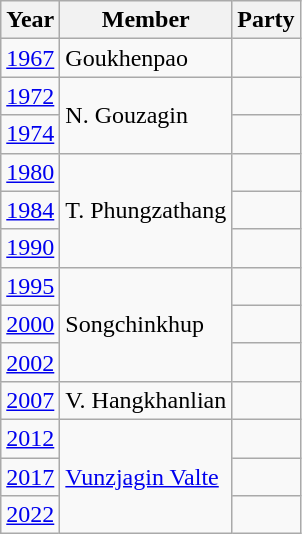<table class="wikitable sortable">
<tr>
<th>Year</th>
<th>Member</th>
<th colspan="2">Party</th>
</tr>
<tr>
<td><a href='#'>1967</a></td>
<td>Goukhenpao</td>
<td></td>
</tr>
<tr>
<td><a href='#'>1972</a></td>
<td rowspan="2">N. Gouzagin</td>
<td></td>
</tr>
<tr>
<td><a href='#'>1974</a></td>
<td></td>
</tr>
<tr>
<td><a href='#'>1980</a></td>
<td rowspan="3">T. Phungzathang</td>
<td></td>
</tr>
<tr>
<td><a href='#'>1984</a></td>
<td></td>
</tr>
<tr>
<td><a href='#'>1990</a></td>
</tr>
<tr>
<td><a href='#'>1995</a></td>
<td rowspan="3">Songchinkhup</td>
<td></td>
</tr>
<tr>
<td><a href='#'>2000</a></td>
<td></td>
</tr>
<tr>
<td><a href='#'>2002</a></td>
<td></td>
</tr>
<tr>
<td><a href='#'>2007</a></td>
<td>V. Hangkhanlian</td>
<td></td>
</tr>
<tr>
<td><a href='#'>2012</a></td>
<td rowspan="3"><a href='#'>Vunzjagin Valte</a></td>
<td></td>
</tr>
<tr>
<td><a href='#'>2017</a></td>
<td></td>
</tr>
<tr>
<td><a href='#'>2022</a></td>
</tr>
</table>
